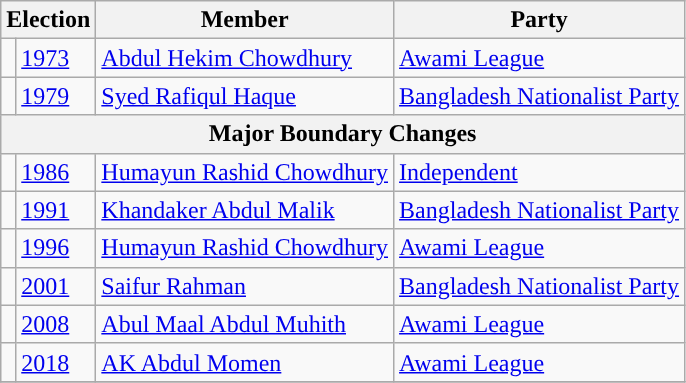<table class="wikitable">
<tr>
<th colspan="2">Election</th>
<th>Member</th>
<th>Party</th>
</tr>
<tr>
<td style="background-color:"></td>
<td><a href='#'>1973</a></td>
<td><a href='#'>Abdul Hekim Chowdhury</a></td>
<td><a href='#'>Awami League</a></td>
</tr>
<tr>
<td style="background-color:"></td>
<td><a href='#'>1979</a></td>
<td><a href='#'>Syed Rafiqul Haque</a></td>
<td><a href='#'>Bangladesh Nationalist Party</a></td>
</tr>
<tr>
<th colspan="4">Major Boundary Changes</th>
</tr>
<tr>
<td style="background-color:"></td>
<td><a href='#'>1986</a></td>
<td><a href='#'>Humayun Rashid Chowdhury</a></td>
<td><a href='#'>Independent</a></td>
</tr>
<tr>
<td style="background-color:"></td>
<td><a href='#'>1991</a></td>
<td><a href='#'>Khandaker Abdul Malik</a></td>
<td><a href='#'>Bangladesh Nationalist Party</a></td>
</tr>
<tr>
<td style="background-color:"></td>
<td><a href='#'>1996</a></td>
<td><a href='#'>Humayun Rashid Chowdhury</a></td>
<td><a href='#'>Awami League</a></td>
</tr>
<tr>
<td style="background-color:"></td>
<td><a href='#'>2001</a></td>
<td><a href='#'>Saifur Rahman</a></td>
<td><a href='#'>Bangladesh Nationalist Party</a></td>
</tr>
<tr>
<td style="background-color:"></td>
<td><a href='#'>2008</a></td>
<td><a href='#'>Abul Maal Abdul Muhith</a></td>
<td><a href='#'>Awami League</a></td>
</tr>
<tr>
<td style="background-color:"></td>
<td><a href='#'>2018</a></td>
<td><a href='#'>AK Abdul Momen</a></td>
<td><a href='#'>Awami League</a></td>
</tr>
<tr>
</tr>
</table>
